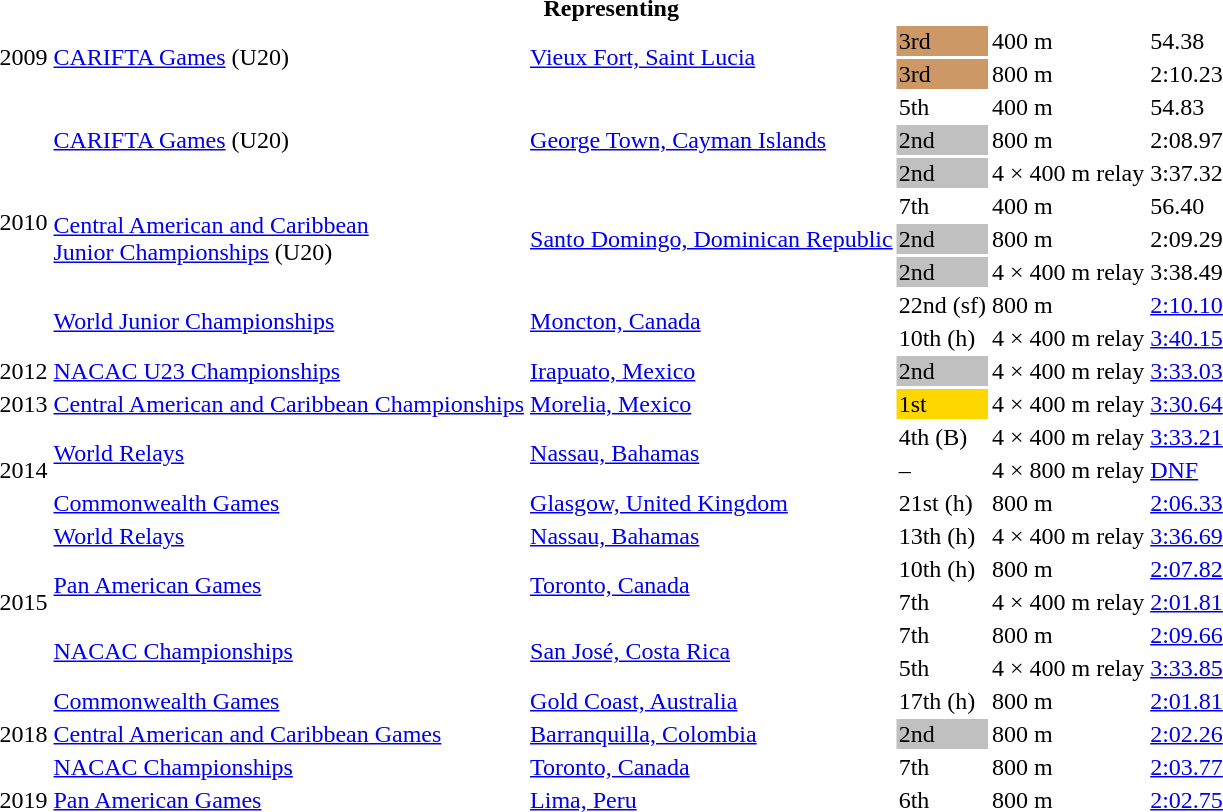<table>
<tr>
<th colspan="6">Representing </th>
</tr>
<tr>
<td rowspan=2>2009</td>
<td rowspan=2><a href='#'>CARIFTA Games</a> (U20)</td>
<td rowspan=2><a href='#'>Vieux Fort, Saint Lucia</a></td>
<td bgcolor=cc9966>3rd</td>
<td>400 m</td>
<td>54.38</td>
</tr>
<tr>
<td bgcolor=cc9966>3rd</td>
<td>800 m</td>
<td>2:10.23</td>
</tr>
<tr>
<td rowspan=8>2010</td>
<td rowspan=3><a href='#'>CARIFTA Games</a> (U20)</td>
<td rowspan=3><a href='#'>George Town, Cayman Islands</a></td>
<td>5th</td>
<td>400 m</td>
<td>54.83</td>
</tr>
<tr>
<td bgcolor=silver>2nd</td>
<td>800 m</td>
<td>2:08.97</td>
</tr>
<tr>
<td bgcolor=silver>2nd</td>
<td>4 × 400 m relay</td>
<td>3:37.32</td>
</tr>
<tr>
<td rowspan=3><a href='#'>Central American and Caribbean<br>Junior Championships</a> (U20)</td>
<td rowspan=3><a href='#'>Santo Domingo, Dominican Republic</a></td>
<td>7th</td>
<td>400 m</td>
<td>56.40</td>
</tr>
<tr>
<td bgcolor=silver>2nd</td>
<td>800 m</td>
<td>2:09.29</td>
</tr>
<tr>
<td bgcolor=silver>2nd</td>
<td>4 × 400 m relay</td>
<td>3:38.49</td>
</tr>
<tr>
<td rowspan=2><a href='#'>World Junior Championships</a></td>
<td rowspan=2><a href='#'>Moncton, Canada</a></td>
<td>22nd (sf)</td>
<td>800 m</td>
<td><a href='#'>2:10.10</a></td>
</tr>
<tr>
<td>10th (h)</td>
<td>4 × 400 m relay</td>
<td><a href='#'>3:40.15</a></td>
</tr>
<tr>
<td>2012</td>
<td><a href='#'>NACAC U23 Championships</a></td>
<td><a href='#'>Irapuato, Mexico</a></td>
<td bgcolor=silver>2nd</td>
<td>4 × 400 m relay</td>
<td><a href='#'>3:33.03</a></td>
</tr>
<tr>
<td>2013</td>
<td><a href='#'>Central American and Caribbean Championships</a></td>
<td><a href='#'>Morelia, Mexico</a></td>
<td bgcolor=gold>1st</td>
<td>4 × 400 m relay</td>
<td><a href='#'>3:30.64</a></td>
</tr>
<tr>
<td rowspan=3>2014</td>
<td rowspan=2><a href='#'>World Relays</a></td>
<td rowspan=2><a href='#'>Nassau, Bahamas</a></td>
<td>4th (B)</td>
<td>4 × 400 m relay</td>
<td><a href='#'>3:33.21</a></td>
</tr>
<tr>
<td>–</td>
<td>4 × 800 m relay</td>
<td><a href='#'>DNF</a></td>
</tr>
<tr>
<td><a href='#'>Commonwealth Games</a></td>
<td><a href='#'>Glasgow, United Kingdom</a></td>
<td>21st (h)</td>
<td>800 m</td>
<td><a href='#'>2:06.33</a></td>
</tr>
<tr>
<td rowspan=5>2015</td>
<td><a href='#'>World Relays</a></td>
<td><a href='#'>Nassau, Bahamas</a></td>
<td>13th (h)</td>
<td>4 × 400 m relay</td>
<td><a href='#'>3:36.69</a></td>
</tr>
<tr>
<td rowspan=2><a href='#'>Pan American Games</a></td>
<td rowspan=2><a href='#'>Toronto, Canada</a></td>
<td>10th (h)</td>
<td>800 m</td>
<td><a href='#'>2:07.82</a></td>
</tr>
<tr>
<td>7th</td>
<td>4 × 400 m relay</td>
<td><a href='#'>2:01.81</a></td>
</tr>
<tr>
<td rowspan=2><a href='#'>NACAC Championships</a></td>
<td rowspan=2><a href='#'>San José, Costa Rica</a></td>
<td>7th</td>
<td>800 m</td>
<td><a href='#'>2:09.66</a></td>
</tr>
<tr>
<td>5th</td>
<td>4 × 400 m relay</td>
<td><a href='#'>3:33.85</a></td>
</tr>
<tr>
<td rowspan=3>2018</td>
<td><a href='#'>Commonwealth Games</a></td>
<td><a href='#'>Gold Coast, Australia</a></td>
<td>17th (h)</td>
<td>800 m</td>
<td><a href='#'>2:01.81</a></td>
</tr>
<tr>
<td><a href='#'>Central American and Caribbean Games</a></td>
<td><a href='#'>Barranquilla, Colombia</a></td>
<td bgcolor=silver>2nd</td>
<td>800 m</td>
<td><a href='#'>2:02.26</a></td>
</tr>
<tr>
<td><a href='#'>NACAC Championships</a></td>
<td><a href='#'>Toronto, Canada</a></td>
<td>7th</td>
<td>800 m</td>
<td><a href='#'>2:03.77</a></td>
</tr>
<tr>
<td>2019</td>
<td><a href='#'>Pan American Games</a></td>
<td><a href='#'>Lima, Peru</a></td>
<td>6th</td>
<td>800 m</td>
<td><a href='#'>2:02.75</a></td>
</tr>
</table>
